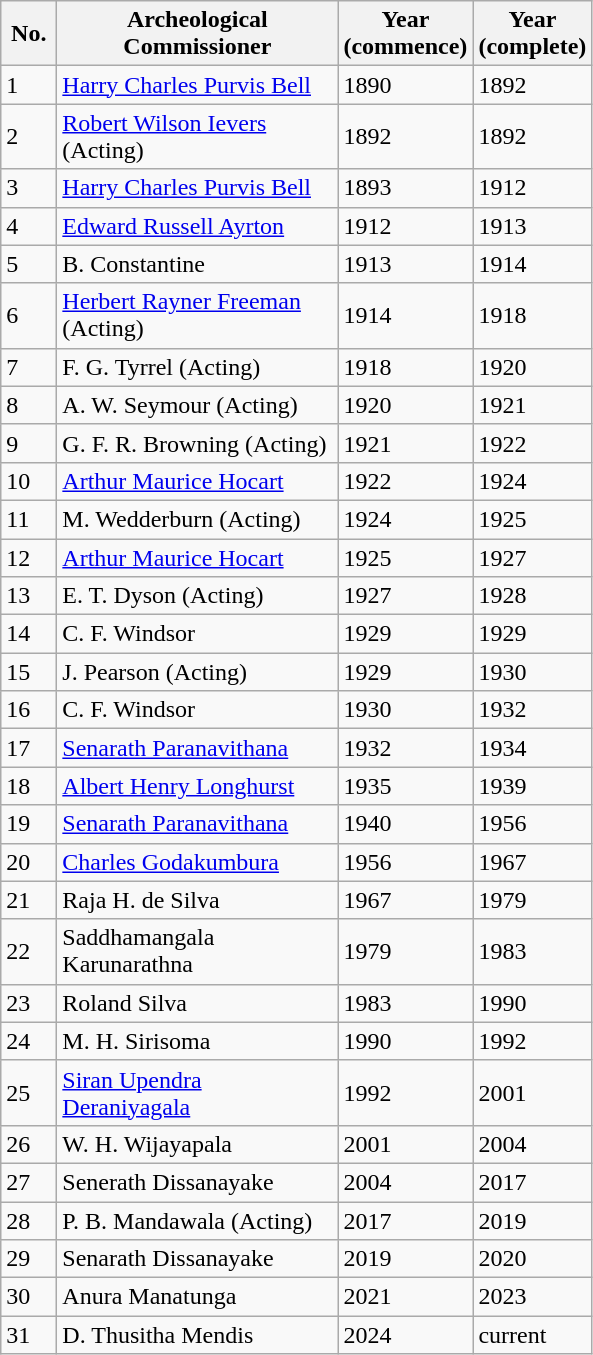<table class="sortable wikitable">
<tr>
<th width="30">No.</th>
<th width="180">Archeological Commissioner</th>
<th width="50">Year (commence)</th>
<th width="50">Year (complete)</th>
</tr>
<tr>
<td>1</td>
<td><a href='#'>Harry Charles Purvis Bell</a></td>
<td>1890</td>
<td>1892</td>
</tr>
<tr>
<td>2</td>
<td><a href='#'>Robert Wilson Ievers</a> (Acting)</td>
<td>1892</td>
<td>1892</td>
</tr>
<tr>
<td>3</td>
<td><a href='#'>Harry Charles Purvis Bell</a></td>
<td>1893</td>
<td>1912</td>
</tr>
<tr>
<td>4</td>
<td><a href='#'>Edward Russell Ayrton</a></td>
<td>1912</td>
<td>1913</td>
</tr>
<tr>
<td>5</td>
<td>B. Constantine</td>
<td>1913</td>
<td>1914</td>
</tr>
<tr>
<td>6</td>
<td><a href='#'>Herbert Rayner Freeman</a> (Acting)</td>
<td>1914</td>
<td>1918</td>
</tr>
<tr>
<td>7</td>
<td>F. G. Tyrrel (Acting)</td>
<td>1918</td>
<td>1920</td>
</tr>
<tr>
<td>8</td>
<td>A. W. Seymour (Acting)</td>
<td>1920</td>
<td>1921</td>
</tr>
<tr>
<td>9</td>
<td>G. F. R. Browning (Acting)</td>
<td>1921</td>
<td>1922</td>
</tr>
<tr>
<td>10</td>
<td><a href='#'>Arthur Maurice Hocart</a></td>
<td>1922</td>
<td>1924</td>
</tr>
<tr>
<td>11</td>
<td>M. Wedderburn (Acting)</td>
<td>1924</td>
<td>1925</td>
</tr>
<tr>
<td>12</td>
<td><a href='#'>Arthur Maurice Hocart</a></td>
<td>1925</td>
<td>1927</td>
</tr>
<tr>
<td>13</td>
<td>E. T. Dyson (Acting)</td>
<td>1927</td>
<td>1928</td>
</tr>
<tr>
<td>14</td>
<td>C. F. Windsor</td>
<td>1929</td>
<td>1929</td>
</tr>
<tr>
<td>15</td>
<td>J. Pearson (Acting)</td>
<td>1929</td>
<td>1930</td>
</tr>
<tr>
<td>16</td>
<td>C. F. Windsor</td>
<td>1930</td>
<td>1932</td>
</tr>
<tr>
<td>17</td>
<td><a href='#'>Senarath Paranavithana</a></td>
<td>1932</td>
<td>1934</td>
</tr>
<tr>
<td>18</td>
<td><a href='#'>Albert Henry Longhurst</a></td>
<td>1935</td>
<td>1939</td>
</tr>
<tr>
<td>19</td>
<td><a href='#'>Senarath Paranavithana</a></td>
<td>1940</td>
<td>1956</td>
</tr>
<tr>
<td>20</td>
<td><a href='#'>Charles Godakumbura</a></td>
<td>1956</td>
<td>1967</td>
</tr>
<tr>
<td>21</td>
<td>Raja H. de Silva</td>
<td>1967</td>
<td>1979</td>
</tr>
<tr>
<td>22</td>
<td>Saddhamangala Karunarathna</td>
<td>1979</td>
<td>1983</td>
</tr>
<tr>
<td>23</td>
<td>Roland Silva</td>
<td>1983</td>
<td>1990</td>
</tr>
<tr>
<td>24</td>
<td>M. H. Sirisoma</td>
<td>1990</td>
<td>1992</td>
</tr>
<tr>
<td>25</td>
<td><a href='#'>Siran Upendra Deraniyagala</a></td>
<td>1992</td>
<td>2001</td>
</tr>
<tr>
<td>26</td>
<td>W. H. Wijayapala</td>
<td>2001</td>
<td>2004</td>
</tr>
<tr>
<td>27</td>
<td>Senerath Dissanayake</td>
<td>2004</td>
<td>2017</td>
</tr>
<tr>
<td>28</td>
<td>P. B. Mandawala (Acting)</td>
<td>2017</td>
<td>2019</td>
</tr>
<tr>
<td>29</td>
<td>Senarath Dissanayake</td>
<td>2019</td>
<td>2020</td>
</tr>
<tr>
<td>30</td>
<td>Anura Manatunga</td>
<td>2021</td>
<td>2023</td>
</tr>
<tr>
<td>31</td>
<td>D. Thusitha Mendis</td>
<td>2024</td>
<td>current</td>
</tr>
</table>
